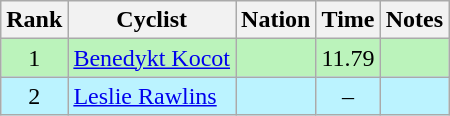<table class="wikitable sortable" style="text-align:center">
<tr>
<th>Rank</th>
<th>Cyclist</th>
<th>Nation</th>
<th>Time</th>
<th>Notes</th>
</tr>
<tr bgcolor=bbf3bb>
<td>1</td>
<td align=left data-sort-value="Kocot, Benedykt"><a href='#'>Benedykt Kocot</a></td>
<td align=left></td>
<td>11.79</td>
<td></td>
</tr>
<tr bgcolor=bbf3ff>
<td>2</td>
<td align=left data-sort-value="Rawlins, Leslie"><a href='#'>Leslie Rawlins</a></td>
<td align=left></td>
<td>–</td>
<td></td>
</tr>
</table>
